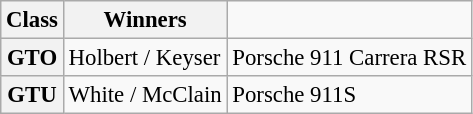<table class="wikitable" style="font-size: 95%">
<tr>
<th>Class</th>
<th>Winners</th>
</tr>
<tr>
<th>GTO</th>
<td>Holbert / Keyser</td>
<td>Porsche 911 Carrera RSR</td>
</tr>
<tr>
<th>GTU</th>
<td>White / McClain</td>
<td>Porsche 911S</td>
</tr>
</table>
